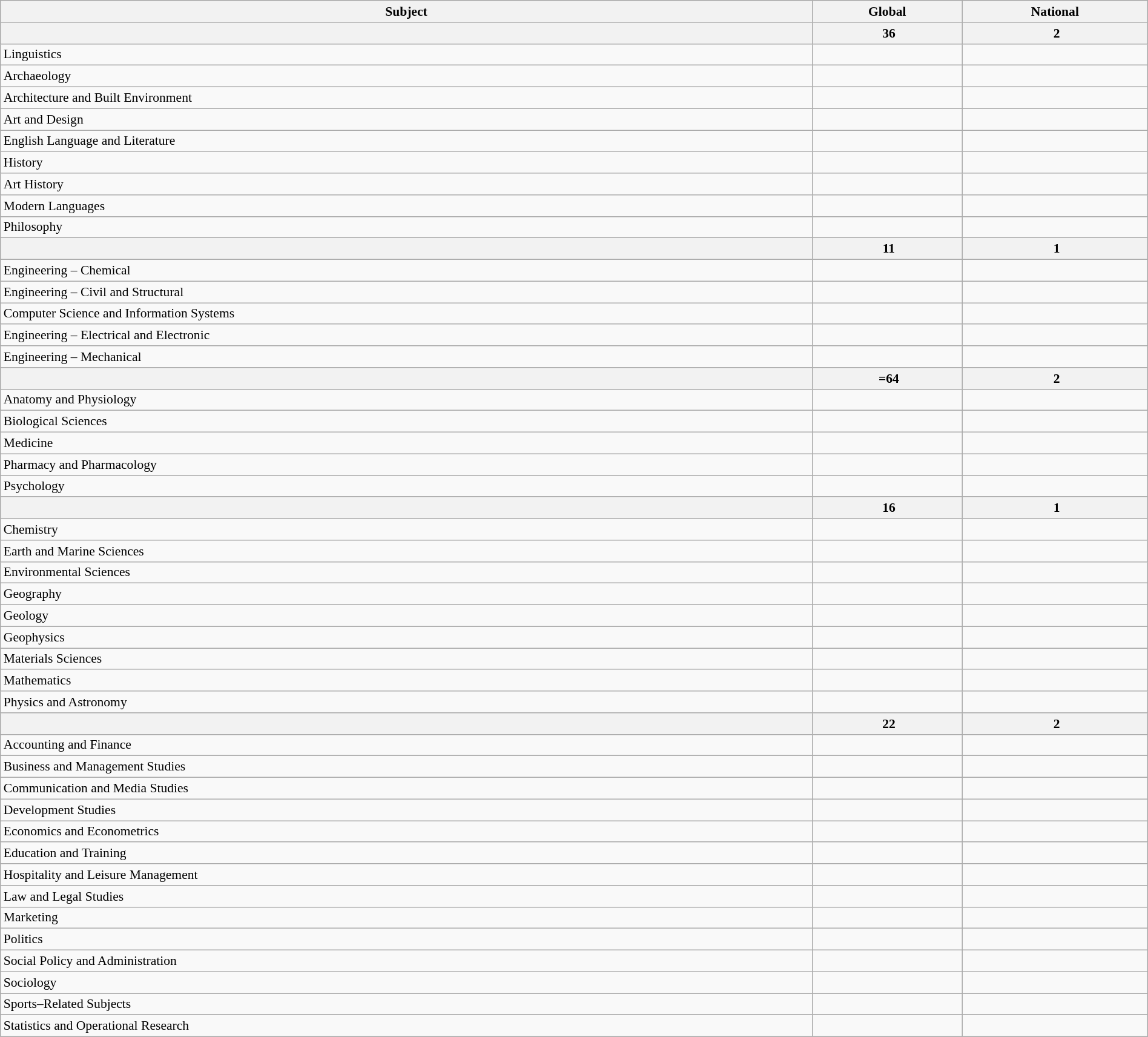<table class="wikitable sortable" style="width: 100%; font-size: 90%">
<tr>
<th>Subject</th>
<th>Global</th>
<th>National</th>
</tr>
<tr>
<th></th>
<th data-sort-value="36"> 36</th>
<th data-sort-value="2"> 2</th>
</tr>
<tr>
<td>Linguistics</td>
<td data-sort-value="84"></td>
<td data-sort-value="4"></td>
</tr>
<tr>
<td>Archaeology</td>
<td data-sort-value="151–200"></td>
<td data-sort-value="5–6"></td>
</tr>
<tr>
<td>Architecture and Built Environment</td>
<td data-sort-value="8"></td>
<td data-sort-value="1"></td>
</tr>
<tr>
<td>Art and Design</td>
<td data-sort-value="24"></td>
<td data-sort-value="3"></td>
</tr>
<tr>
<td>English Language and Literature</td>
<td data-sort-value="83"></td>
<td data-sort-value="2"></td>
</tr>
<tr>
<td>History</td>
<td data-sort-value="101–150"></td>
<td data-sort-value="3–5"></td>
</tr>
<tr>
<td>Art History</td>
<td data-sort-value="5"></td>
<td data-sort-value="1"></td>
</tr>
<tr>
<td>Modern Languages</td>
<td data-sort-value="37"></td>
<td data-sort-value="3"></td>
</tr>
<tr>
<td>Philosophy</td>
<td data-sort-value="101–150"></td>
<td data-sort-value="3"></td>
</tr>
<tr>
<th></th>
<th data-sort-value="11"> 11</th>
<th data-sort-value="1"> 1</th>
</tr>
<tr>
<td>Engineering – Chemical</td>
<td data-sort-value="12"></td>
<td data-sort-value="1"></td>
</tr>
<tr>
<td>Engineering – Civil and Structural</td>
<td data-sort-value="6"></td>
<td data-sort-value="1"></td>
</tr>
<tr>
<td>Computer Science and Information Systems</td>
<td data-sort-value="11"></td>
<td data-sort-value="1"></td>
</tr>
<tr>
<td>Engineering – Electrical and Electronic</td>
<td data-sort-value="12"></td>
<td data-sort-value="1"></td>
</tr>
<tr>
<td>Engineering – Mechanical</td>
<td data-sort-value="13"></td>
<td data-sort-value="1"></td>
</tr>
<tr>
<th></th>
<th data-sort-value="64"> =64</th>
<th data-sort-value="2"> 2</th>
</tr>
<tr>
<td>Anatomy and Physiology</td>
<td data-sort-value="45"></td>
<td data-sort-value="4"></td>
</tr>
<tr>
<td>Biological Sciences</td>
<td data-sort-value="24"></td>
<td data-sort-value="1"></td>
</tr>
<tr>
<td>Medicine</td>
<td data-sort-value="61"></td>
<td data-sort-value="2"></td>
</tr>
<tr>
<td>Pharmacy and Pharmacology</td>
<td data-sort-value="35"></td>
<td data-sort-value="2"></td>
</tr>
<tr>
<td>Psychology</td>
<td data-sort-value="82"></td>
<td data-sort-value="2"></td>
</tr>
<tr>
<th></th>
<th data-sort-value="16"> 16</th>
<th data-sort-value="1"> 1</th>
</tr>
<tr>
<td>Chemistry</td>
<td data-sort-value="13"></td>
<td data-sort-value="1"></td>
</tr>
<tr>
<td>Earth and Marine Sciences</td>
<td data-sort-value="35"></td>
<td data-sort-value="1–2"></td>
</tr>
<tr>
<td>Environmental Sciences</td>
<td data-sort-value="10"></td>
<td data-sort-value="1"></td>
</tr>
<tr>
<td>Geography</td>
<td data-sort-value="45"></td>
<td data-sort-value="2"></td>
</tr>
<tr>
<td>Geology</td>
<td data-sort-value="35"></td>
<td data-sort-value="3"></td>
</tr>
<tr>
<td>Geophysics</td>
<td data-sort-value="32"></td>
<td data-sort-value="2"></td>
</tr>
<tr>
<td>Materials Sciences</td>
<td data-sort-value="12"></td>
<td data-sort-value="1"></td>
</tr>
<tr>
<td>Mathematics</td>
<td data-sort-value="21"></td>
<td data-sort-value="1"></td>
</tr>
<tr>
<td>Physics and Astronomy</td>
<td data-sort-value="13"></td>
<td data-sort-value="1"></td>
</tr>
<tr>
<th></th>
<th data-sort-value="22"> 22</th>
<th data-sort-value="2"> 2</th>
</tr>
<tr>
<td>Accounting and Finance</td>
<td data-sort-value="25"></td>
<td data-sort-value="2"></td>
</tr>
<tr>
<td>Business and Management Studies</td>
<td data-sort-value="24"></td>
<td data-sort-value="1"></td>
</tr>
<tr>
<td>Communication and Media Studies</td>
<td data-sort-value="51–100"></td>
<td data-sort-value="1–2"></td>
</tr>
<tr>
<td>Development Studies</td>
<td data-sort-value="51–100"></td>
<td data-sort-value="1–2"></td>
</tr>
<tr>
<td>Economics and Econometrics</td>
<td data-sort-value="22"></td>
<td data-sort-value="2"></td>
</tr>
<tr>
<td>Education and Training</td>
<td data-sort-value="28"></td>
<td data-sort-value="3"></td>
</tr>
<tr>
<td>Hospitality and Leisure Management</td>
<td data-sort-value="101–150"></td>
<td data-sort-value="4–5"></td>
</tr>
<tr>
<td>Law and Legal Studies</td>
<td data-sort-value="33"></td>
<td data-sort-value="2"></td>
</tr>
<tr>
<td>Marketing</td>
<td data-sort-value="21–50"></td>
<td data-sort-value="1"></td>
</tr>
<tr>
<td>Politics</td>
<td data-sort-value="37"></td>
<td data-sort-value="1"></td>
</tr>
<tr>
<td>Social Policy and Administration</td>
<td data-sort-value="51–100"></td>
<td data-sort-value="2–4"></td>
</tr>
<tr>
<td>Sociology</td>
<td data-sort-value="63"></td>
<td data-sort-value="2"></td>
</tr>
<tr>
<td>Sports–Related Subjects</td>
<td data-sort-value="101–140"></td>
<td data-sort-value="2–4"></td>
</tr>
<tr>
<td>Statistics and Operational Research</td>
<td data-sort-value="16"></td>
<td data-sort-value="1"></td>
</tr>
<tr>
</tr>
</table>
